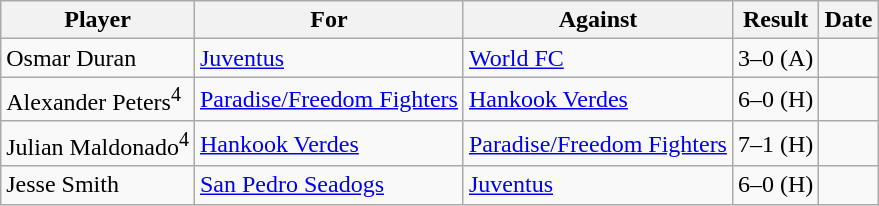<table class="wikitable">
<tr>
<th>Player</th>
<th>For</th>
<th>Against</th>
<th align=center>Result</th>
<th>Date</th>
</tr>
<tr>
<td> Osmar Duran</td>
<td><a href='#'>Juventus</a></td>
<td><a href='#'>World FC</a></td>
<td align="center">3–0 (A)</td>
<td></td>
</tr>
<tr>
<td> Alexander Peters<sup>4</sup></td>
<td><a href='#'>Paradise/Freedom Fighters</a></td>
<td><a href='#'>Hankook Verdes</a></td>
<td align="center">6–0 (H)</td>
<td></td>
</tr>
<tr>
<td> Julian Maldonado<sup>4</sup></td>
<td><a href='#'>Hankook Verdes</a></td>
<td><a href='#'>Paradise/Freedom Fighters</a></td>
<td align="center">7–1 (H)</td>
<td></td>
</tr>
<tr>
<td> Jesse Smith</td>
<td><a href='#'>San Pedro Seadogs</a></td>
<td><a href='#'>Juventus</a></td>
<td align="center">6–0 (H)</td>
<td></td>
</tr>
</table>
